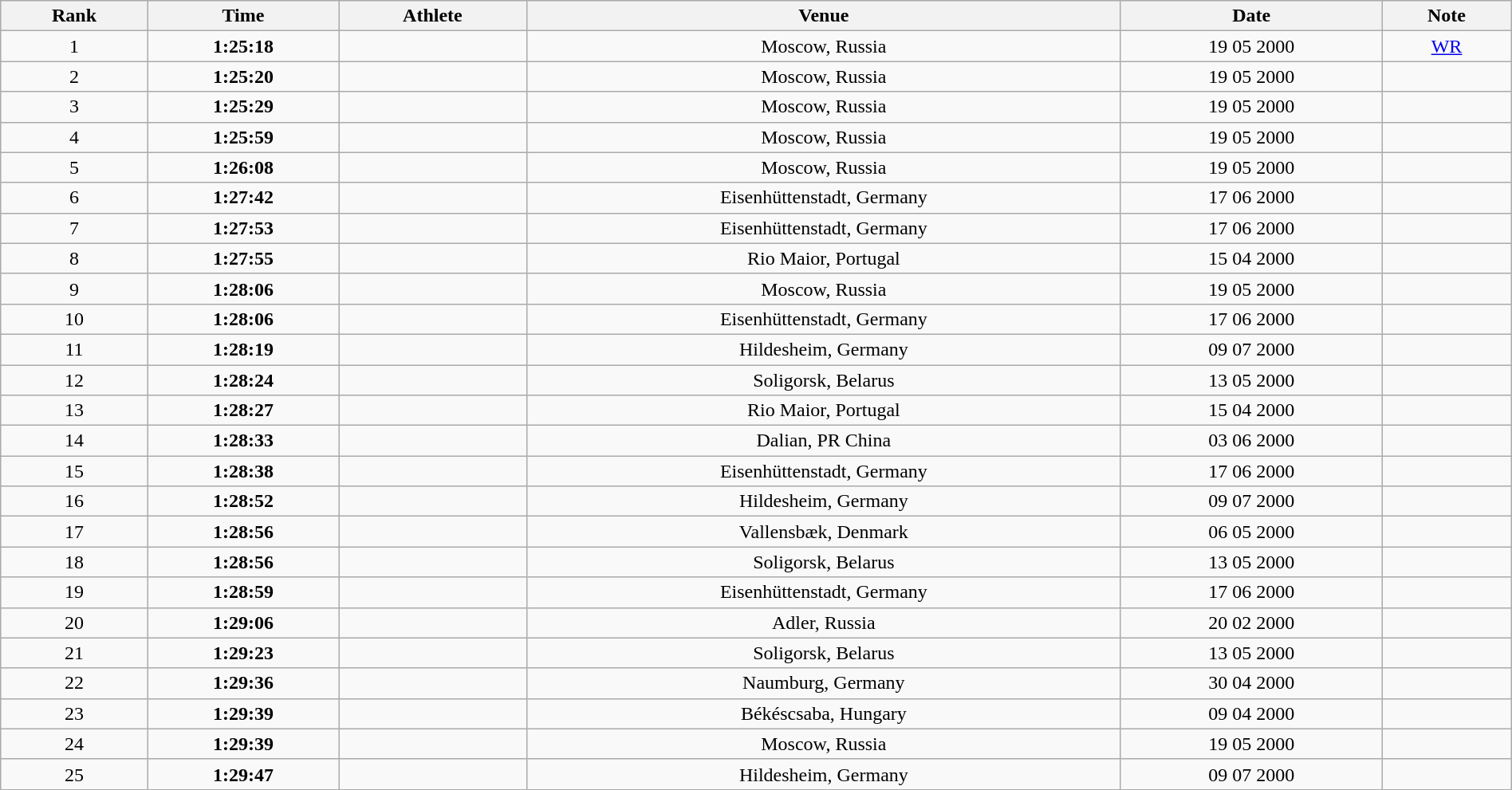<table class="wikitable" style="text-align:center; width:100%">
<tr>
<th>Rank</th>
<th>Time</th>
<th>Athlete</th>
<th>Venue</th>
<th>Date</th>
<th>Note</th>
</tr>
<tr>
<td>1</td>
<td><strong>1:25:18</strong></td>
<td align=left></td>
<td>Moscow, Russia</td>
<td>19 05 2000</td>
<td><a href='#'>WR</a></td>
</tr>
<tr>
<td>2</td>
<td><strong>1:25:20</strong></td>
<td align=left></td>
<td>Moscow, Russia</td>
<td>19 05 2000</td>
<td></td>
</tr>
<tr>
<td>3</td>
<td><strong>1:25:29</strong></td>
<td align=left></td>
<td>Moscow, Russia</td>
<td>19 05 2000</td>
<td></td>
</tr>
<tr>
<td>4</td>
<td><strong>1:25:59</strong></td>
<td align=left></td>
<td>Moscow, Russia</td>
<td>19 05 2000</td>
<td></td>
</tr>
<tr>
<td>5</td>
<td><strong>1:26:08</strong></td>
<td align=left></td>
<td>Moscow, Russia</td>
<td>19 05 2000</td>
<td></td>
</tr>
<tr>
<td>6</td>
<td><strong>1:27:42</strong></td>
<td align=left></td>
<td>Eisenhüttenstadt, Germany</td>
<td>17 06 2000</td>
<td></td>
</tr>
<tr>
<td>7</td>
<td><strong>1:27:53</strong></td>
<td align=left></td>
<td>Eisenhüttenstadt, Germany</td>
<td>17 06 2000</td>
<td></td>
</tr>
<tr>
<td>8</td>
<td><strong>1:27:55</strong></td>
<td align=left></td>
<td>Rio Maior, Portugal</td>
<td>15 04 2000</td>
<td></td>
</tr>
<tr>
<td>9</td>
<td><strong>1:28:06</strong></td>
<td align=left></td>
<td>Moscow, Russia</td>
<td>19 05 2000</td>
<td></td>
</tr>
<tr>
<td>10</td>
<td><strong>1:28:06</strong></td>
<td align=left></td>
<td>Eisenhüttenstadt, Germany</td>
<td>17 06 2000</td>
<td></td>
</tr>
<tr>
<td>11</td>
<td><strong>1:28:19</strong></td>
<td align=left></td>
<td>Hildesheim, Germany</td>
<td>09 07 2000</td>
<td></td>
</tr>
<tr>
<td>12</td>
<td><strong>1:28:24</strong></td>
<td align=left></td>
<td>Soligorsk, Belarus</td>
<td>13 05 2000</td>
<td></td>
</tr>
<tr>
<td>13</td>
<td><strong>1:28:27</strong></td>
<td align=left></td>
<td>Rio Maior, Portugal</td>
<td>15 04 2000</td>
<td></td>
</tr>
<tr>
<td>14</td>
<td><strong>1:28:33</strong></td>
<td align=left></td>
<td>Dalian, PR China</td>
<td>03 06 2000</td>
<td></td>
</tr>
<tr>
<td>15</td>
<td><strong>1:28:38</strong></td>
<td align=left></td>
<td>Eisenhüttenstadt, Germany</td>
<td>17 06 2000</td>
<td></td>
</tr>
<tr>
<td>16</td>
<td><strong>1:28:52</strong></td>
<td align=left></td>
<td>Hildesheim, Germany</td>
<td>09 07 2000</td>
<td></td>
</tr>
<tr>
<td>17</td>
<td><strong>1:28:56</strong></td>
<td align=left></td>
<td>Vallensbæk, Denmark</td>
<td>06 05 2000</td>
<td></td>
</tr>
<tr>
<td>18</td>
<td><strong>1:28:56</strong></td>
<td align=left></td>
<td>Soligorsk, Belarus</td>
<td>13 05 2000</td>
<td></td>
</tr>
<tr>
<td>19</td>
<td><strong>1:28:59</strong></td>
<td align=left></td>
<td>Eisenhüttenstadt, Germany</td>
<td>17 06 2000</td>
<td></td>
</tr>
<tr>
<td>20</td>
<td><strong>1:29:06</strong></td>
<td align=left></td>
<td>Adler, Russia</td>
<td>20 02 2000</td>
<td></td>
</tr>
<tr>
<td>21</td>
<td><strong>1:29:23</strong></td>
<td align=left></td>
<td>Soligorsk, Belarus</td>
<td>13 05 2000</td>
<td></td>
</tr>
<tr>
<td>22</td>
<td><strong>1:29:36</strong></td>
<td align=left></td>
<td>Naumburg, Germany</td>
<td>30 04 2000</td>
<td></td>
</tr>
<tr>
<td>23</td>
<td><strong>1:29:39</strong></td>
<td align=left></td>
<td>Békéscsaba, Hungary</td>
<td>09 04 2000</td>
<td></td>
</tr>
<tr>
<td>24</td>
<td><strong>1:29:39</strong></td>
<td align=left></td>
<td>Moscow, Russia</td>
<td>19 05 2000</td>
<td></td>
</tr>
<tr>
<td>25</td>
<td><strong>1:29:47</strong></td>
<td align=left></td>
<td>Hildesheim, Germany</td>
<td>09 07 2000</td>
<td></td>
</tr>
</table>
